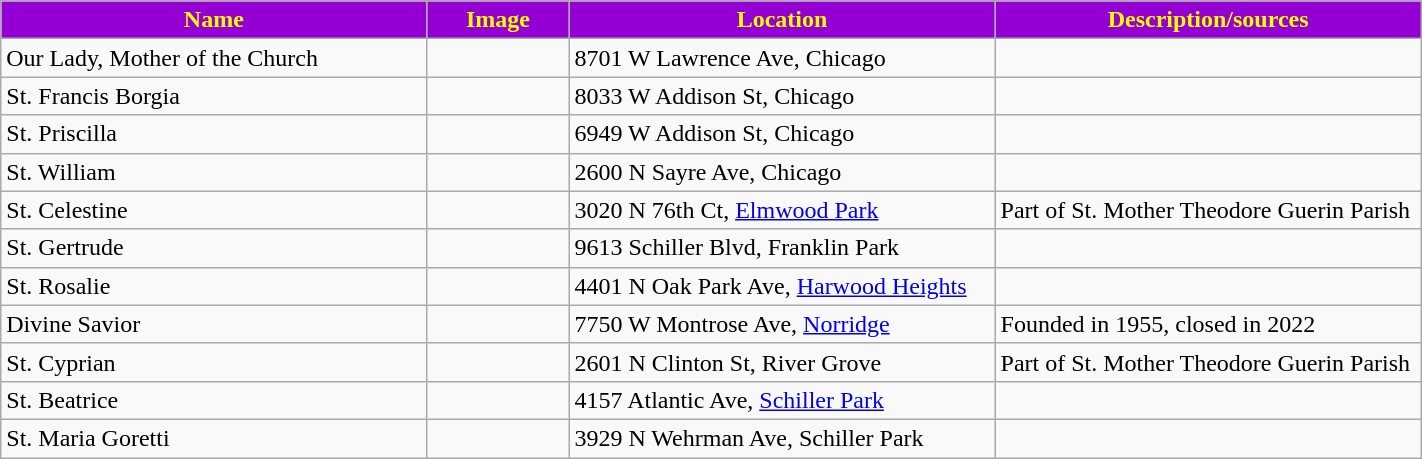<table class="wikitable sortable" style="width:75%">
<tr>
<th style="background:darkviolet; color:yellow;" width="30%"><strong>Name</strong></th>
<th style="background:darkviolet; color:yellow;" width="10%"><strong>Image</strong></th>
<th style="background:darkviolet; color:yellow;" width="30%"><strong>Location</strong></th>
<th style="background:darkviolet; color:yellow;" width="30%"><strong>Description/sources</strong></th>
</tr>
<tr>
<td>Our Lady, Mother of the Church</td>
<td></td>
<td>8701 W Lawrence Ave, Chicago</td>
<td></td>
</tr>
<tr>
<td>St. Francis Borgia</td>
<td></td>
<td>8033 W Addison St, Chicago</td>
<td></td>
</tr>
<tr>
<td>St. Priscilla</td>
<td></td>
<td>6949 W Addison St, Chicago</td>
<td></td>
</tr>
<tr>
<td>St. William</td>
<td></td>
<td>2600 N Sayre Ave, Chicago</td>
<td></td>
</tr>
<tr>
<td>St. Celestine</td>
<td></td>
<td>3020 N 76th Ct, <a href='#'>Elmwood Park</a></td>
<td>Part of St. Mother Theodore Guerin Parish</td>
</tr>
<tr>
<td>St. Gertrude</td>
<td></td>
<td>9613 Schiller Blvd, Franklin Park</td>
<td></td>
</tr>
<tr>
<td>St. Rosalie</td>
<td></td>
<td>4401 N Oak Park Ave, <a href='#'>Harwood Heights</a></td>
<td></td>
</tr>
<tr>
<td>Divine Savior</td>
<td></td>
<td>7750 W Montrose  Ave, <a href='#'>Norridge</a></td>
<td>Founded in 1955, closed in 2022</td>
</tr>
<tr>
<td>St. Cyprian</td>
<td></td>
<td>2601 N Clinton St, River Grove</td>
<td>Part of St. Mother Theodore Guerin Parish</td>
</tr>
<tr>
<td>St. Beatrice</td>
<td></td>
<td>4157 Atlantic Ave, <a href='#'>Schiller Park</a></td>
<td></td>
</tr>
<tr>
<td>St. Maria Goretti</td>
<td></td>
<td>3929 N Wehrman Ave, Schiller Park</td>
<td></td>
</tr>
</table>
